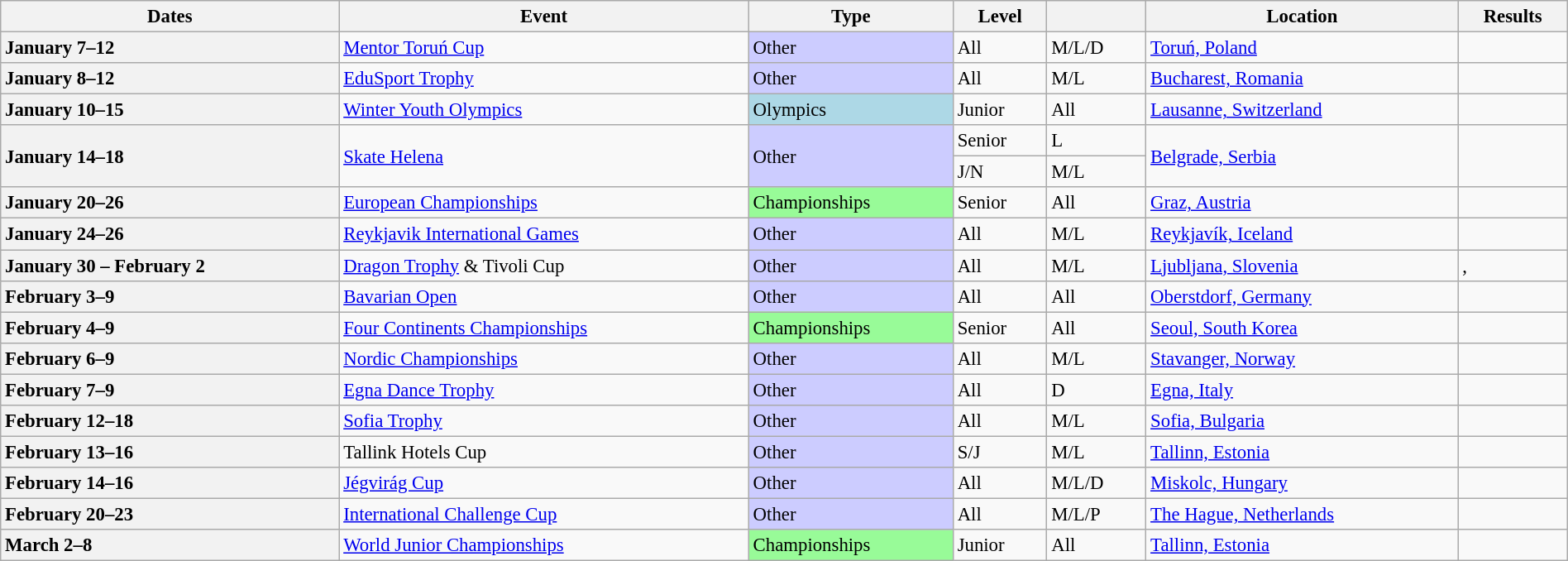<table class="wikitable sortable" style="text-align:left; font-size:95%; width:100%">
<tr>
<th scope="col">Dates</th>
<th scope="col">Event</th>
<th scope="col">Type</th>
<th scope="col" class="unsortable">Level</th>
<th scope="col" class="unsortable"></th>
<th scope="col" class="unsortable">Location</th>
<th scope="col" class="unsortable">Results</th>
</tr>
<tr>
<th scope="row" style="text-align:left">January 7–12</th>
<td><a href='#'>Mentor Toruń Cup</a></td>
<td bgcolor="ccccff">Other</td>
<td>All</td>
<td>M/L/D</td>
<td><a href='#'>Toruń, Poland</a></td>
<td></td>
</tr>
<tr>
<th scope="row" style="text-align:left">January 8–12</th>
<td><a href='#'>EduSport Trophy</a></td>
<td bgcolor="ccccff">Other</td>
<td>All</td>
<td>M/L</td>
<td><a href='#'>Bucharest, Romania</a></td>
<td></td>
</tr>
<tr>
<th scope="row" style="text-align:left">January 10–15</th>
<td><a href='#'>Winter Youth Olympics</a></td>
<td bgcolor="add8e6">Olympics</td>
<td>Junior</td>
<td>All</td>
<td><a href='#'>Lausanne, Switzerland</a></td>
<td></td>
</tr>
<tr>
<th scope="row" style="text-align:left" rowspan="2">January 14–18</th>
<td rowspan="2"><a href='#'>Skate Helena</a></td>
<td rowspan="2" bgcolor="ccccff">Other</td>
<td>Senior</td>
<td>L</td>
<td rowspan="2"><a href='#'>Belgrade, Serbia</a></td>
<td rowspan="2"></td>
</tr>
<tr>
<td>J/N</td>
<td>M/L</td>
</tr>
<tr>
<th scope="row" style="text-align:left">January 20–26</th>
<td><a href='#'>European Championships</a></td>
<td bgcolor="98fb98">Championships</td>
<td>Senior</td>
<td>All</td>
<td><a href='#'>Graz, Austria</a></td>
<td></td>
</tr>
<tr>
<th scope="row" style="text-align:left">January 24–26</th>
<td><a href='#'>Reykjavik International Games</a></td>
<td bgcolor="ccccff">Other</td>
<td>All</td>
<td>M/L</td>
<td><a href='#'>Reykjavík, Iceland</a></td>
<td></td>
</tr>
<tr>
<th scope="row" style="text-align:left">January 30 – February 2</th>
<td><a href='#'>Dragon Trophy</a> & Tivoli Cup</td>
<td bgcolor="ccccff">Other</td>
<td>All</td>
<td>M/L</td>
<td><a href='#'>Ljubljana, Slovenia</a></td>
<td>, </td>
</tr>
<tr>
<th scope="row" style="text-align:left">February 3–9</th>
<td><a href='#'>Bavarian Open</a></td>
<td bgcolor="ccccff">Other</td>
<td>All</td>
<td>All</td>
<td><a href='#'>Oberstdorf, Germany</a></td>
<td></td>
</tr>
<tr>
<th scope="row" style="text-align:left">February 4–9</th>
<td><a href='#'>Four Continents Championships</a></td>
<td bgcolor="98fb98">Championships</td>
<td>Senior</td>
<td>All</td>
<td><a href='#'>Seoul, South Korea</a></td>
<td></td>
</tr>
<tr>
<th scope="row" style="text-align:left">February 6–9</th>
<td><a href='#'>Nordic Championships</a></td>
<td bgcolor="ccccff">Other</td>
<td>All</td>
<td>M/L</td>
<td><a href='#'>Stavanger, Norway</a></td>
<td></td>
</tr>
<tr>
<th scope="row" style="text-align:left">February 7–9</th>
<td><a href='#'>Egna Dance Trophy</a></td>
<td bgcolor="ccccff">Other</td>
<td>All</td>
<td>D</td>
<td><a href='#'>Egna, Italy</a></td>
<td></td>
</tr>
<tr>
<th scope="row" style="text-align:left">February 12–18</th>
<td><a href='#'>Sofia Trophy</a></td>
<td bgcolor="ccccff">Other</td>
<td>All</td>
<td>M/L</td>
<td><a href='#'>Sofia, Bulgaria</a></td>
<td></td>
</tr>
<tr>
<th scope="row" style="text-align:left">February 13–16</th>
<td>Tallink Hotels Cup</td>
<td bgcolor="ccccff">Other</td>
<td>S/J</td>
<td>M/L</td>
<td><a href='#'>Tallinn, Estonia</a></td>
<td></td>
</tr>
<tr>
<th scope="row" style="text-align:left">February 14–16</th>
<td><a href='#'>Jégvirág Cup</a></td>
<td bgcolor="ccccff">Other</td>
<td>All</td>
<td>M/L/D</td>
<td><a href='#'>Miskolc, Hungary</a></td>
<td></td>
</tr>
<tr>
<th scope="row" style="text-align:left">February 20–23</th>
<td><a href='#'>International Challenge Cup</a></td>
<td bgcolor="ccccff">Other</td>
<td>All</td>
<td>M/L/P</td>
<td><a href='#'>The Hague, Netherlands</a></td>
<td></td>
</tr>
<tr>
<th scope="row" style="text-align:left">March 2–8</th>
<td><a href='#'>World Junior Championships</a></td>
<td bgcolor="98fb98">Championships</td>
<td>Junior</td>
<td>All</td>
<td><a href='#'>Tallinn, Estonia</a></td>
<td></td>
</tr>
</table>
